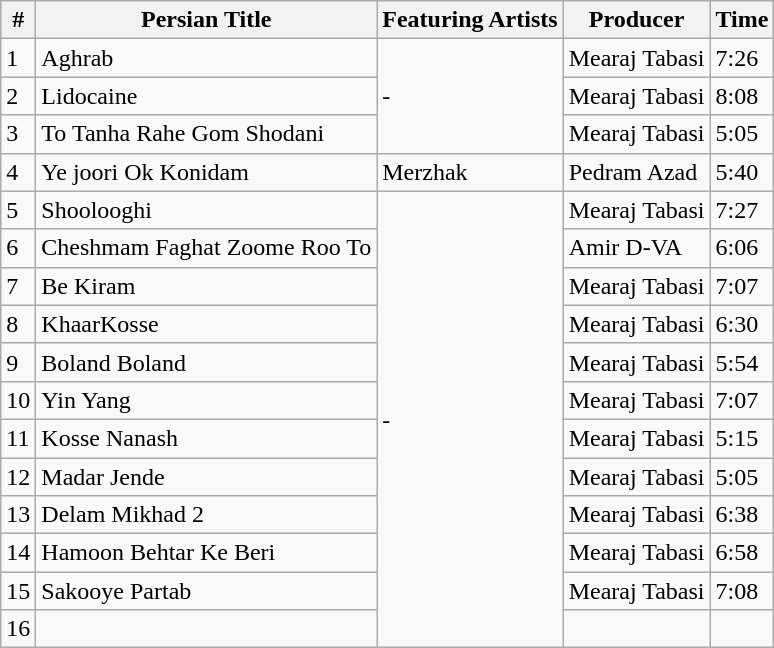<table class="wikitable">
<tr>
<th>#</th>
<th>Persian Title</th>
<th>Featuring Artists</th>
<th>Producer</th>
<th>Time</th>
</tr>
<tr>
<td>1</td>
<td>Aghrab</td>
<td rowspan="3">-</td>
<td>Mearaj Tabasi</td>
<td>7:26</td>
</tr>
<tr>
<td>2</td>
<td>Lidocaine</td>
<td>Mearaj Tabasi</td>
<td>8:08</td>
</tr>
<tr>
<td>3</td>
<td>To Tanha Rahe Gom Shodani</td>
<td>Mearaj Tabasi</td>
<td>5:05</td>
</tr>
<tr>
<td>4</td>
<td>Ye joori Ok Konidam</td>
<td>Merzhak</td>
<td>Pedram Azad</td>
<td>5:40</td>
</tr>
<tr>
<td>5</td>
<td>Shoolooghi</td>
<td rowspan="12">-</td>
<td>Mearaj Tabasi</td>
<td>7:27</td>
</tr>
<tr>
<td>6</td>
<td>Cheshmam Faghat Zoome Roo To</td>
<td>Amir D-VA</td>
<td>6:06</td>
</tr>
<tr>
<td>7</td>
<td>Be Kiram</td>
<td>Mearaj Tabasi</td>
<td>7:07</td>
</tr>
<tr>
<td>8</td>
<td>KhaarKosse</td>
<td>Mearaj Tabasi</td>
<td>6:30</td>
</tr>
<tr>
<td>9</td>
<td>Boland Boland</td>
<td>Mearaj Tabasi</td>
<td>5:54</td>
</tr>
<tr>
<td>10</td>
<td>Yin Yang</td>
<td>Mearaj Tabasi</td>
<td>7:07</td>
</tr>
<tr>
<td>11</td>
<td>Kosse Nanash</td>
<td>Mearaj Tabasi</td>
<td>5:15</td>
</tr>
<tr>
<td>12</td>
<td>Madar Jende</td>
<td>Mearaj Tabasi</td>
<td>5:05</td>
</tr>
<tr>
<td>13</td>
<td>Delam Mikhad 2</td>
<td>Mearaj Tabasi</td>
<td>6:38</td>
</tr>
<tr>
<td>14</td>
<td>Hamoon Behtar Ke Beri</td>
<td>Mearaj Tabasi</td>
<td>6:58</td>
</tr>
<tr>
<td>15</td>
<td>Sakooye Partab</td>
<td>Mearaj Tabasi</td>
<td>7:08</td>
</tr>
<tr>
<td>16</td>
<td></td>
<td></td>
<td></td>
</tr>
</table>
